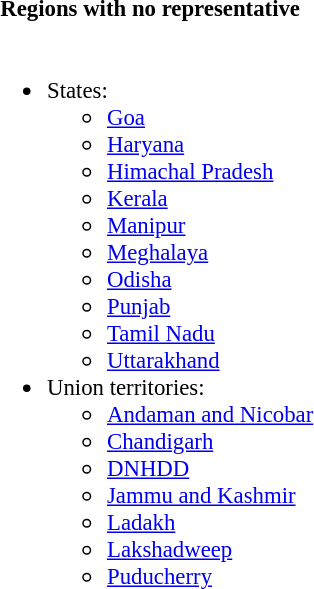<table style="font-size: 95%;">
<tr>
<td width=25px rowspan=3></td>
</tr>
<tr>
<th>Regions with no representative</th>
</tr>
<tr style="vertical-align: top;"|>
<td><br><ul><li>States:<ul><li><a href='#'>Goa</a></li><li><a href='#'>Haryana</a></li><li><a href='#'>Himachal Pradesh</a></li><li><a href='#'>Kerala</a></li><li><a href='#'>Manipur</a></li><li><a href='#'>Meghalaya</a></li><li><a href='#'>Odisha</a></li><li><a href='#'>Punjab</a></li><li><a href='#'>Tamil Nadu</a></li><li><a href='#'>Uttarakhand</a></li></ul></li><li>Union territories:<ul><li><a href='#'>Andaman and Nicobar</a></li><li><a href='#'>Chandigarh</a></li><li><a href='#'>DNHDD</a></li><li><a href='#'>Jammu and Kashmir</a></li><li><a href='#'>Ladakh</a></li><li><a href='#'>Lakshadweep</a></li><li><a href='#'>Puducherry</a></li></ul></li></ul></td>
</tr>
</table>
